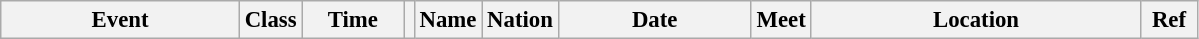<table class="wikitable" style="font-size: 95%;">
<tr>
<th style="width:10em">Event</th>
<th>Class</th>
<th style="width:4em">Time</th>
<th class="unsortable"></th>
<th>Name</th>
<th>Nation</th>
<th style="width:8em">Date</th>
<th>Meet</th>
<th style="width:14em">Location</th>
<th style="width:2em">Ref<br>




</th>
</tr>
</table>
